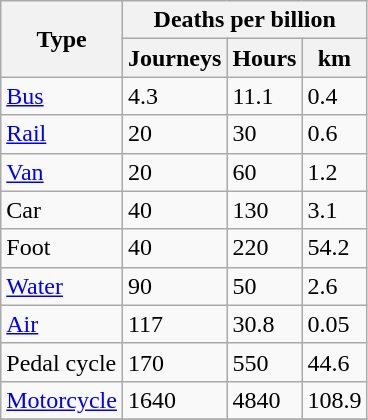<table class="wikitable sortable">
<tr>
<th rowspan=2>Type</th>
<th colspan=3>Deaths per billion</th>
</tr>
<tr>
<th>Journeys</th>
<th>Hours</th>
<th>km</th>
</tr>
<tr>
<td><a href='#'>Bus</a></td>
<td>4.3</td>
<td>11.1</td>
<td>0.4</td>
</tr>
<tr>
<td><a href='#'>Rail</a></td>
<td>20</td>
<td>30</td>
<td>0.6</td>
</tr>
<tr>
<td><a href='#'>Van</a></td>
<td>20</td>
<td>60</td>
<td>1.2</td>
</tr>
<tr>
<td>Car</td>
<td>40</td>
<td>130</td>
<td>3.1</td>
</tr>
<tr>
<td>Foot</td>
<td>40</td>
<td>220</td>
<td>54.2</td>
</tr>
<tr>
<td><a href='#'>Water</a></td>
<td>90</td>
<td>50</td>
<td>2.6</td>
</tr>
<tr>
<td><a href='#'>Air</a></td>
<td>117</td>
<td>30.8</td>
<td>0.05</td>
</tr>
<tr>
<td>Pedal cycle</td>
<td>170</td>
<td>550</td>
<td>44.6</td>
</tr>
<tr>
<td><a href='#'>Motorcycle</a></td>
<td>1640</td>
<td>4840</td>
<td>108.9</td>
</tr>
<tr>
</tr>
</table>
